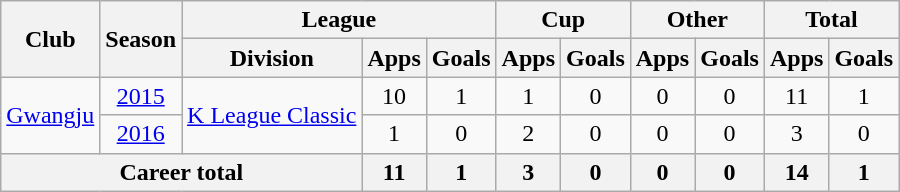<table class="wikitable" style="text-align: center">
<tr>
<th rowspan="2">Club</th>
<th rowspan="2">Season</th>
<th colspan="3">League</th>
<th colspan="2">Cup</th>
<th colspan="2">Other</th>
<th colspan="2">Total</th>
</tr>
<tr>
<th>Division</th>
<th>Apps</th>
<th>Goals</th>
<th>Apps</th>
<th>Goals</th>
<th>Apps</th>
<th>Goals</th>
<th>Apps</th>
<th>Goals</th>
</tr>
<tr>
<td rowspan="2"><a href='#'>Gwangju</a></td>
<td><a href='#'>2015</a></td>
<td rowspan="2"><a href='#'>K League Classic</a></td>
<td>10</td>
<td>1</td>
<td>1</td>
<td>0</td>
<td>0</td>
<td>0</td>
<td>11</td>
<td>1</td>
</tr>
<tr>
<td><a href='#'>2016</a></td>
<td>1</td>
<td>0</td>
<td>2</td>
<td>0</td>
<td>0</td>
<td>0</td>
<td>3</td>
<td>0</td>
</tr>
<tr>
<th colspan=3>Career total</th>
<th>11</th>
<th>1</th>
<th>3</th>
<th>0</th>
<th>0</th>
<th>0</th>
<th>14</th>
<th>1</th>
</tr>
</table>
